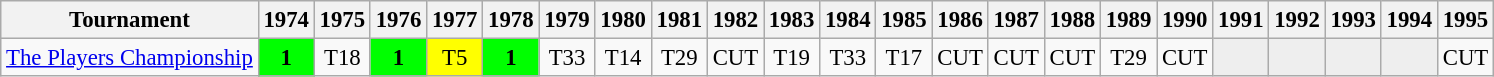<table class="wikitable" style="font-size:95%;text-align:center;">
<tr>
<th>Tournament</th>
<th>1974</th>
<th>1975</th>
<th>1976</th>
<th>1977</th>
<th>1978</th>
<th>1979</th>
<th>1980</th>
<th>1981</th>
<th>1982</th>
<th>1983</th>
<th>1984</th>
<th>1985</th>
<th>1986</th>
<th>1987</th>
<th>1988</th>
<th>1989</th>
<th>1990</th>
<th>1991</th>
<th>1992</th>
<th>1993</th>
<th>1994</th>
<th>1995</th>
</tr>
<tr>
<td align=left><a href='#'>The Players Championship</a></td>
<td style="background:lime;"><strong>1</strong></td>
<td>T18</td>
<td style="background:lime;"><strong>1</strong></td>
<td style="background:yellow;">T5</td>
<td style="background:lime;"><strong>1</strong></td>
<td>T33</td>
<td>T14</td>
<td>T29</td>
<td>CUT</td>
<td>T19</td>
<td>T33</td>
<td>T17</td>
<td>CUT</td>
<td>CUT</td>
<td>CUT</td>
<td>T29</td>
<td>CUT</td>
<td style="background:#eeeeee;"></td>
<td style="background:#eeeeee;"></td>
<td style="background:#eeeeee;"></td>
<td style="background:#eeeeee;"></td>
<td>CUT</td>
</tr>
</table>
